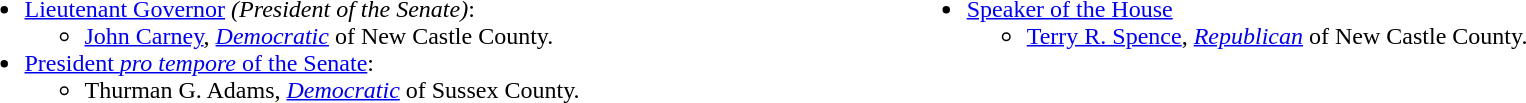<table width=100%>
<tr valign=top>
<td><br><ul><li><a href='#'>Lieutenant Governor</a> <em>(President of the Senate)</em>:<ul><li><a href='#'>John Carney</a>, <em><a href='#'>Democratic</a></em> of New Castle County.</li></ul></li><li><a href='#'>President <em>pro tempore</em> of the Senate</a>:<ul><li>Thurman G. Adams, <em><a href='#'>Democratic</a></em> of Sussex County.</li></ul></li></ul></td>
<td><br><ul><li><a href='#'>Speaker of the House</a><ul><li><a href='#'>Terry R. Spence</a>, <em><a href='#'>Republican</a></em> of New Castle County.</li></ul></li></ul></td>
</tr>
</table>
